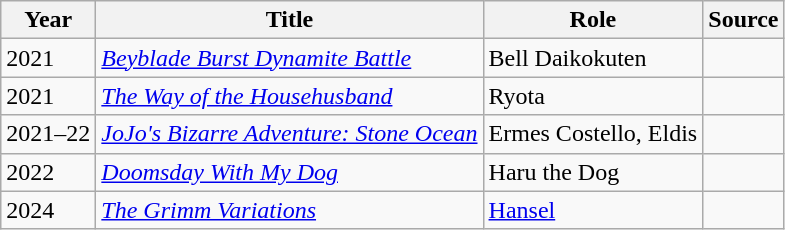<table class="wikitable sortable">
<tr>
<th>Year</th>
<th>Title</th>
<th>Role</th>
<th class="unsortable">Source</th>
</tr>
<tr>
<td>2021</td>
<td><em><a href='#'>Beyblade Burst Dynamite Battle</a></em></td>
<td>Bell Daikokuten</td>
<td></td>
</tr>
<tr>
<td>2021</td>
<td><em><a href='#'>The Way of the Househusband</a></em></td>
<td>Ryota</td>
<td></td>
</tr>
<tr>
<td>2021–22</td>
<td><em><a href='#'>JoJo's Bizarre Adventure: Stone Ocean</a></em></td>
<td>Ermes Costello, Eldis</td>
<td></td>
</tr>
<tr>
<td>2022</td>
<td><em><a href='#'>Doomsday With My Dog</a></em></td>
<td>Haru the Dog</td>
<td></td>
</tr>
<tr>
<td>2024</td>
<td><em><a href='#'>The Grimm Variations</a></em></td>
<td><a href='#'>Hansel</a></td>
<td></td>
</tr>
</table>
